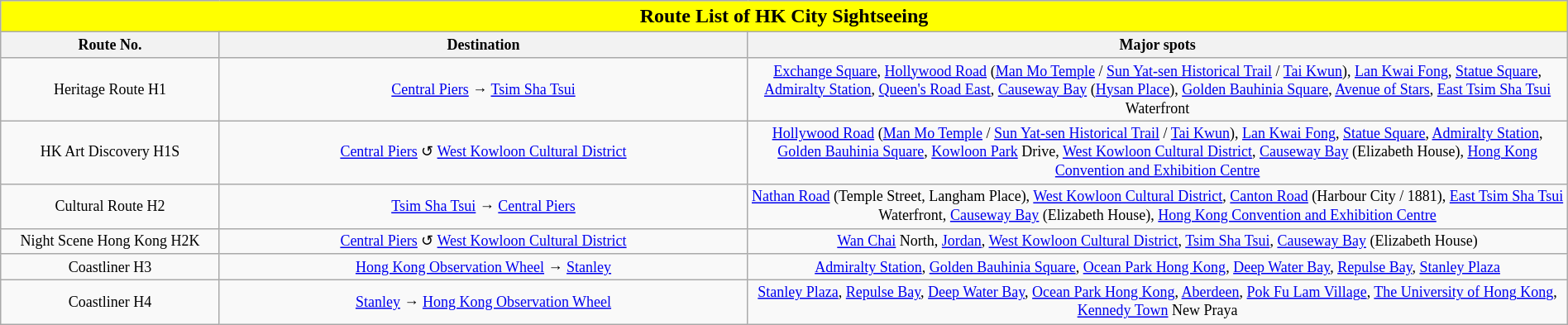<table class="wikitable" style="width:100%; text-align:center; font-size:12px;">
<tr>
<th colspan="4" style="background: #FFFF00; font-size:16px">Route List of HK City Sightseeing</th>
</tr>
<tr>
<th width="12%">Route No.</th>
<th width="29%">Destination</th>
<th width="45%">Major spots</th>
</tr>
<tr>
<td>Heritage Route H1</td>
<td><a href='#'>Central Piers</a> → <a href='#'>Tsim Sha Tsui</a></td>
<td><a href='#'>Exchange Square</a>, <a href='#'>Hollywood Road</a> (<a href='#'>Man Mo Temple</a> / <a href='#'>Sun Yat-sen Historical Trail</a> / <a href='#'>Tai Kwun</a>), <a href='#'>Lan Kwai Fong</a>, <a href='#'>Statue Square</a>, <a href='#'>Admiralty Station</a>, <a href='#'>Queen's Road East</a>, <a href='#'>Causeway Bay</a> (<a href='#'>Hysan Place</a>), <a href='#'>Golden Bauhinia Square</a>, <a href='#'>Avenue of Stars</a>, <a href='#'>East Tsim Sha Tsui</a> Waterfront</td>
</tr>
<tr>
<td>HK Art Discovery H1S</td>
<td><a href='#'>Central Piers</a> ↺ <a href='#'>West Kowloon Cultural District</a></td>
<td><a href='#'>Hollywood Road</a> (<a href='#'>Man Mo Temple</a> / <a href='#'>Sun Yat-sen Historical Trail</a> / <a href='#'>Tai Kwun</a>), <a href='#'>Lan Kwai Fong</a>, <a href='#'>Statue Square</a>, <a href='#'>Admiralty Station</a>, <a href='#'>Golden Bauhinia Square</a>, <a href='#'>Kowloon Park</a> Drive, <a href='#'>West Kowloon Cultural District</a>, <a href='#'>Causeway Bay</a> (Elizabeth House), <a href='#'>Hong Kong Convention and Exhibition Centre</a></td>
</tr>
<tr>
<td>Cultural Route H2</td>
<td><a href='#'>Tsim Sha Tsui</a> → <a href='#'>Central Piers</a></td>
<td><a href='#'>Nathan Road</a> (Temple Street, Langham Place), <a href='#'>West Kowloon Cultural District</a>, <a href='#'>Canton Road</a> (Harbour City / 1881), <a href='#'>East Tsim Sha Tsui</a> Waterfront, <a href='#'>Causeway Bay</a> (Elizabeth House), <a href='#'>Hong Kong Convention and Exhibition Centre</a></td>
</tr>
<tr>
<td>Night Scene Hong Kong H2K</td>
<td><a href='#'>Central Piers</a> ↺ <a href='#'>West Kowloon Cultural District</a></td>
<td><a href='#'>Wan Chai</a> North, <a href='#'>Jordan</a>, <a href='#'>West Kowloon Cultural District</a>, <a href='#'>Tsim Sha Tsui</a>, <a href='#'>Causeway Bay</a> (Elizabeth House)</td>
</tr>
<tr>
<td>Coastliner H3</td>
<td><a href='#'>Hong Kong Observation Wheel</a> → <a href='#'>Stanley</a></td>
<td><a href='#'>Admiralty Station</a>, <a href='#'>Golden Bauhinia Square</a>, <a href='#'>Ocean Park Hong Kong</a>, <a href='#'>Deep Water Bay</a>, <a href='#'>Repulse Bay</a>, <a href='#'>Stanley Plaza</a></td>
</tr>
<tr>
<td>Coastliner H4</td>
<td><a href='#'>Stanley</a> → <a href='#'>Hong Kong Observation Wheel</a></td>
<td><a href='#'>Stanley Plaza</a>, <a href='#'>Repulse Bay</a>, <a href='#'>Deep Water Bay</a>, <a href='#'>Ocean Park Hong Kong</a>, <a href='#'>Aberdeen</a>, <a href='#'>Pok Fu Lam Village</a>, <a href='#'>The University of Hong Kong</a>, <a href='#'>Kennedy Town</a> New Praya</td>
</tr>
</table>
